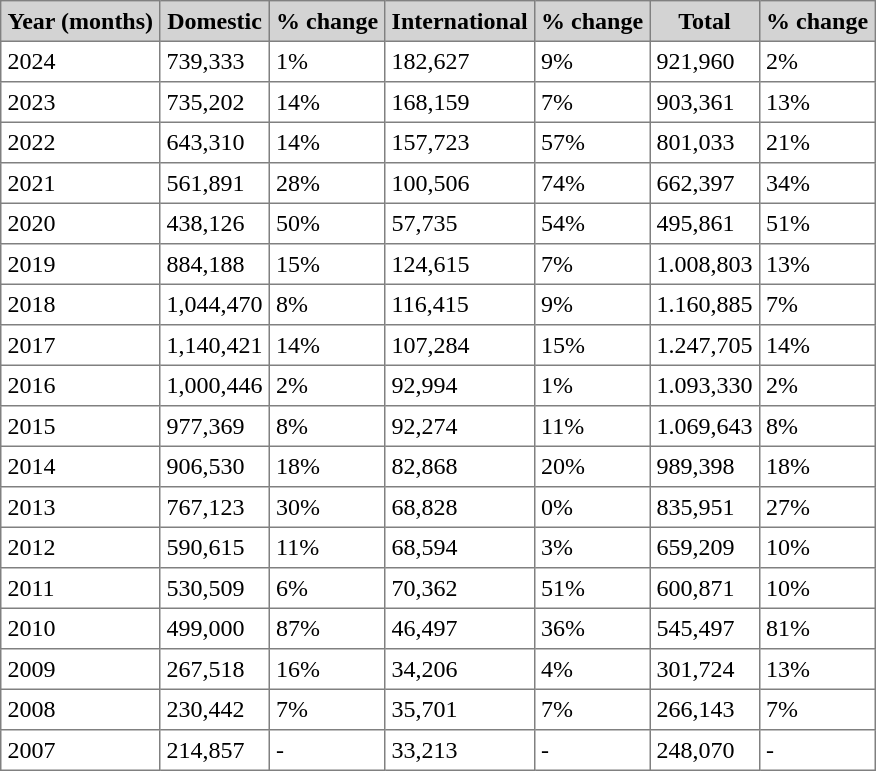<table class="toccolours" border="1" cellpadding="4" style="border-collapse:collapse">
<tr bgcolor=lightgrey>
<th>Year (months)</th>
<th>Domestic</th>
<th>% change</th>
<th>International</th>
<th>% change</th>
<th>Total</th>
<th>% change</th>
</tr>
<tr>
<td>2024</td>
<td>739,333</td>
<td> 1%</td>
<td>182,627</td>
<td> 9%</td>
<td>921,960</td>
<td> 2%</td>
</tr>
<tr>
<td>2023</td>
<td>735,202</td>
<td> 14%</td>
<td>168,159</td>
<td> 7%</td>
<td>903,361</td>
<td> 13%</td>
</tr>
<tr>
<td>2022</td>
<td>643,310</td>
<td> 14%</td>
<td>157,723</td>
<td> 57%</td>
<td>801,033</td>
<td> 21%</td>
</tr>
<tr>
<td>2021</td>
<td>561,891</td>
<td> 28%</td>
<td>100,506</td>
<td> 74%</td>
<td>662,397</td>
<td> 34%</td>
</tr>
<tr>
<td>2020</td>
<td>438,126</td>
<td> 50%</td>
<td>57,735</td>
<td> 54%</td>
<td>495,861</td>
<td> 51%</td>
</tr>
<tr>
<td>2019</td>
<td>884,188</td>
<td> 15%</td>
<td>124,615</td>
<td> 7%</td>
<td>1.008,803</td>
<td> 13%</td>
</tr>
<tr>
<td>2018</td>
<td>1,044,470</td>
<td> 8%</td>
<td>116,415</td>
<td> 9%</td>
<td>1.160,885</td>
<td> 7%</td>
</tr>
<tr>
<td>2017</td>
<td>1,140,421</td>
<td> 14%</td>
<td>107,284</td>
<td> 15%</td>
<td>1.247,705</td>
<td> 14%</td>
</tr>
<tr>
<td>2016</td>
<td>1,000,446</td>
<td> 2%</td>
<td>92,994</td>
<td> 1%</td>
<td>1.093,330</td>
<td> 2%</td>
</tr>
<tr>
<td>2015</td>
<td>977,369</td>
<td> 8%</td>
<td>92,274</td>
<td> 11%</td>
<td>1.069,643</td>
<td> 8%</td>
</tr>
<tr>
<td>2014</td>
<td>906,530</td>
<td> 18%</td>
<td>82,868</td>
<td> 20%</td>
<td>989,398</td>
<td> 18%</td>
</tr>
<tr>
<td>2013</td>
<td>767,123</td>
<td> 30%</td>
<td>68,828</td>
<td> 0%</td>
<td>835,951</td>
<td> 27%</td>
</tr>
<tr>
<td>2012</td>
<td>590,615</td>
<td> 11%</td>
<td>68,594</td>
<td> 3%</td>
<td>659,209</td>
<td> 10%</td>
</tr>
<tr>
<td>2011</td>
<td>530,509</td>
<td> 6%</td>
<td>70,362</td>
<td> 51%</td>
<td>600,871</td>
<td> 10%</td>
</tr>
<tr>
<td>2010</td>
<td>499,000</td>
<td> 87%</td>
<td>46,497</td>
<td> 36%</td>
<td>545,497</td>
<td> 81%</td>
</tr>
<tr>
<td>2009</td>
<td>267,518</td>
<td> 16%</td>
<td>34,206</td>
<td> 4%</td>
<td>301,724</td>
<td> 13%</td>
</tr>
<tr>
<td>2008</td>
<td>230,442</td>
<td> 7%</td>
<td>35,701</td>
<td> 7%</td>
<td>266,143</td>
<td> 7%</td>
</tr>
<tr>
<td>2007</td>
<td>214,857</td>
<td>-</td>
<td>33,213</td>
<td>-</td>
<td>248,070</td>
<td>-</td>
</tr>
</table>
